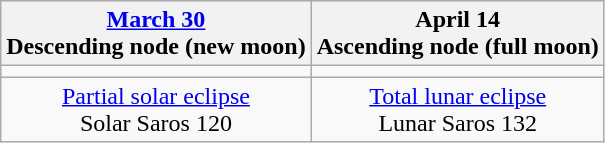<table class="wikitable">
<tr>
<th><a href='#'>March 30</a><br>Descending node (new moon)<br></th>
<th>April 14<br>Ascending node (full moon)<br></th>
</tr>
<tr>
<td></td>
<td></td>
</tr>
<tr align=center>
<td><a href='#'>Partial solar eclipse</a><br>Solar Saros 120</td>
<td><a href='#'>Total lunar eclipse</a><br>Lunar Saros 132</td>
</tr>
</table>
